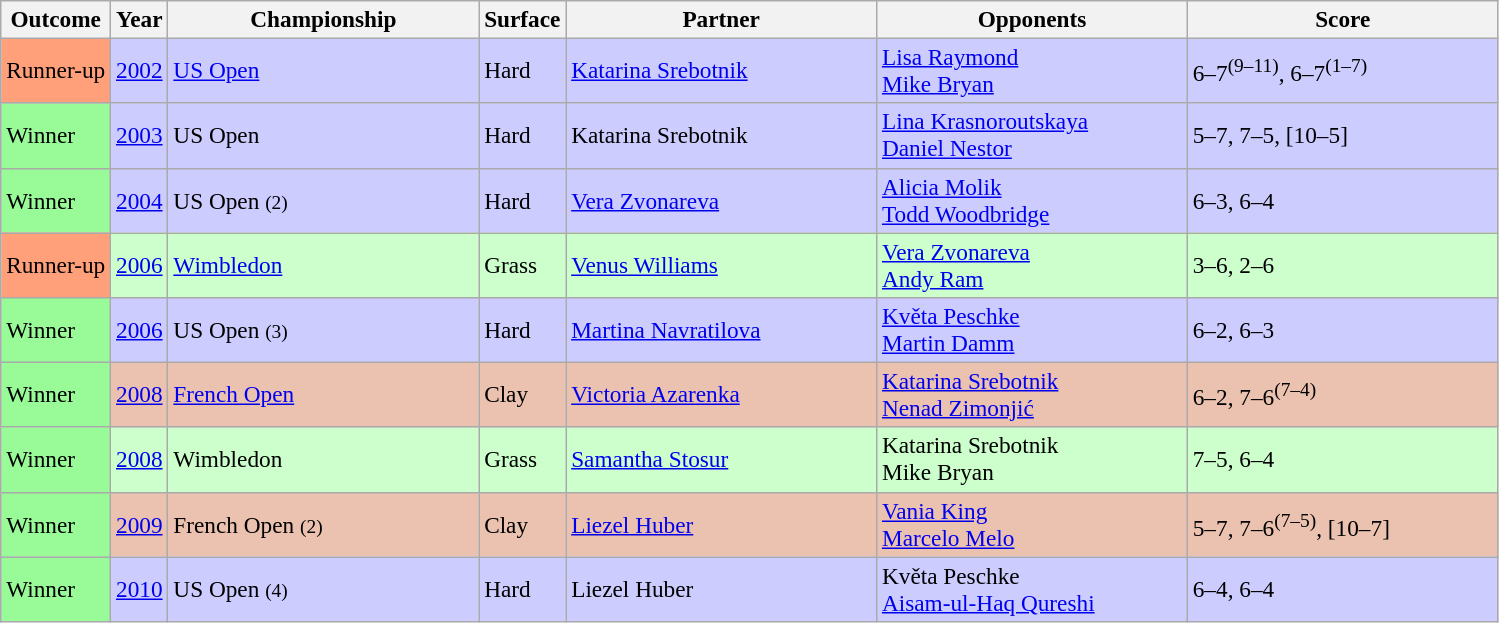<table class="sortable wikitable" style=font-size:97%>
<tr>
<th>Outcome</th>
<th>Year</th>
<th width=200>Championship</th>
<th>Surface</th>
<th width=200>Partner</th>
<th width=200>Opponents</th>
<th width=200>Score</th>
</tr>
<tr bgcolor=CCCCFF>
<td bgcolor=FFA07A>Runner-up</td>
<td><a href='#'>2002</a></td>
<td><a href='#'>US Open</a></td>
<td>Hard</td>
<td> <a href='#'>Katarina Srebotnik</a></td>
<td> <a href='#'>Lisa Raymond</a><br> <a href='#'>Mike Bryan</a></td>
<td>6–7<sup>(9–11)</sup>, 6–7<sup>(1–7)</sup></td>
</tr>
<tr bgcolor=CCCCFF>
<td bgcolor=98FB98>Winner</td>
<td><a href='#'>2003</a></td>
<td>US Open</td>
<td>Hard</td>
<td> Katarina Srebotnik</td>
<td> <a href='#'>Lina Krasnoroutskaya</a><br> <a href='#'>Daniel Nestor</a></td>
<td>5–7, 7–5, [10–5]</td>
</tr>
<tr bgcolor=CCCCFF>
<td bgcolor=98FB98>Winner</td>
<td><a href='#'>2004</a></td>
<td>US Open <small>(2)</small></td>
<td>Hard</td>
<td> <a href='#'>Vera Zvonareva</a></td>
<td> <a href='#'>Alicia Molik</a><br> <a href='#'>Todd Woodbridge</a></td>
<td>6–3, 6–4</td>
</tr>
<tr bgcolor=CCFFCC>
<td bgcolor=FFA07A>Runner-up</td>
<td><a href='#'>2006</a></td>
<td><a href='#'>Wimbledon</a></td>
<td>Grass</td>
<td> <a href='#'>Venus Williams</a></td>
<td> <a href='#'>Vera Zvonareva</a><br> <a href='#'>Andy Ram</a></td>
<td>3–6, 2–6</td>
</tr>
<tr bgcolor=CCCCFF>
<td bgcolor=98FB98>Winner</td>
<td><a href='#'>2006</a></td>
<td>US Open <small>(3)</small></td>
<td>Hard</td>
<td> <a href='#'>Martina Navratilova</a></td>
<td> <a href='#'>Květa Peschke</a><br> <a href='#'>Martin Damm</a></td>
<td>6–2, 6–3</td>
</tr>
<tr bgcolor=EBC2AF>
<td bgcolor=98FB98>Winner</td>
<td><a href='#'>2008</a></td>
<td><a href='#'>French Open</a></td>
<td>Clay</td>
<td> <a href='#'>Victoria Azarenka</a></td>
<td> <a href='#'>Katarina Srebotnik</a><br> <a href='#'>Nenad Zimonjić</a></td>
<td>6–2, 7–6<sup>(7–4)</sup></td>
</tr>
<tr bgcolor=CCFFCC>
<td bgcolor=98FB98>Winner</td>
<td><a href='#'>2008</a></td>
<td>Wimbledon</td>
<td>Grass</td>
<td> <a href='#'>Samantha Stosur</a></td>
<td> Katarina Srebotnik<br> Mike Bryan</td>
<td>7–5, 6–4</td>
</tr>
<tr bgcolor=EBC2AF>
<td bgcolor=98FB98>Winner</td>
<td><a href='#'>2009</a></td>
<td>French Open <small>(2)</small></td>
<td>Clay</td>
<td> <a href='#'>Liezel Huber</a></td>
<td> <a href='#'>Vania King</a><br> <a href='#'>Marcelo Melo</a></td>
<td>5–7, 7–6<sup>(7–5)</sup>, [10–7]</td>
</tr>
<tr bgcolor=CCCCFF>
<td bgcolor=98FB98>Winner</td>
<td><a href='#'>2010</a></td>
<td>US Open <small>(4)</small></td>
<td>Hard</td>
<td> Liezel Huber</td>
<td> Květa Peschke<br> <a href='#'>Aisam-ul-Haq Qureshi</a></td>
<td>6–4, 6–4</td>
</tr>
</table>
